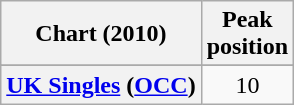<table class="wikitable plainrowheaders" style="text-align:center">
<tr>
<th>Chart (2010)</th>
<th>Peak<br>position</th>
</tr>
<tr>
</tr>
<tr>
<th scope="row"><a href='#'>UK Singles</a> (<a href='#'>OCC</a>)</th>
<td>10</td>
</tr>
</table>
